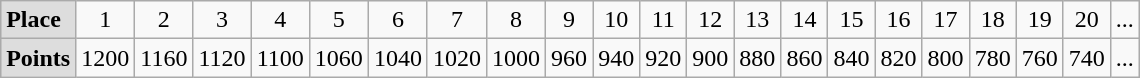<table class="wikitable" style="text-align:center; margin: 1em auto 1em auto">
<tr>
<td style="background:#dddddd;" align=left><strong>Place</strong></td>
<td>1</td>
<td>2</td>
<td>3</td>
<td>4</td>
<td>5</td>
<td>6</td>
<td>7</td>
<td>8</td>
<td>9</td>
<td>10</td>
<td>11</td>
<td>12</td>
<td>13</td>
<td>14</td>
<td>15</td>
<td>16</td>
<td>17</td>
<td>18</td>
<td>19</td>
<td>20</td>
<td>...</td>
</tr>
<tr>
<td style="background:#dddddd;" align=left><strong>Points</strong></td>
<td>1200</td>
<td>1160</td>
<td>1120</td>
<td>1100</td>
<td>1060</td>
<td>1040</td>
<td>1020</td>
<td>1000</td>
<td>960</td>
<td>940</td>
<td>920</td>
<td>900</td>
<td>880</td>
<td>860</td>
<td>840</td>
<td>820</td>
<td>800</td>
<td>780</td>
<td>760</td>
<td>740</td>
<td>...</td>
</tr>
</table>
